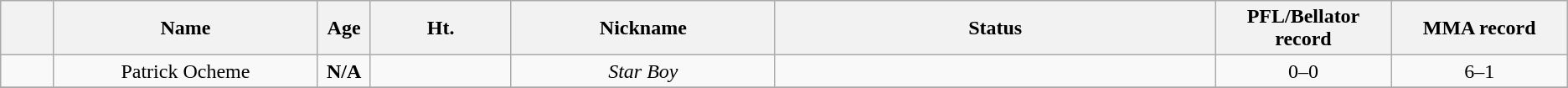<table class="wikitable sortable" style="text-align:center;">
<tr>
<th width=3%></th>
<th width=15%>Name</th>
<th width=3%>Age</th>
<th width=8%>Ht.</th>
<th width="15%">Nickname</th>
<th width=25%>Status</th>
<th width=10%>PFL/Bellator record</th>
<th width="10%">MMA record</th>
</tr>
<tr>
<td></td>
<td>Patrick Ocheme</td>
<td><strong>N/A</strong></td>
<td></td>
<td><em>Star Boy</em></td>
<td></td>
<td>0–0</td>
<td>6–1</td>
</tr>
<tr>
</tr>
</table>
